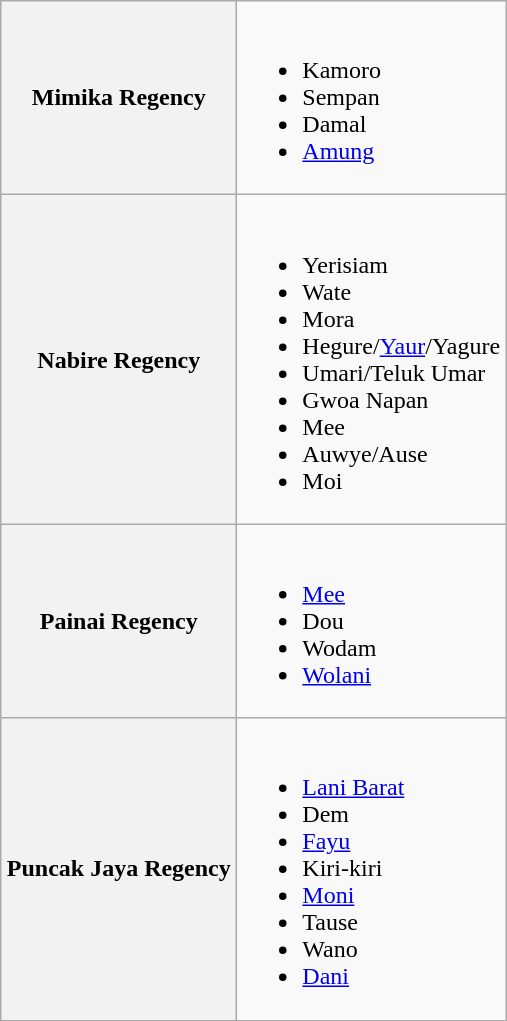<table class="wikitable">
<tr>
<th width=150px>Mimika Regency</th>
<td><br><ul><li>Kamoro</li><li>Sempan</li><li>Damal</li><li><a href='#'>Amung</a></li></ul></td>
</tr>
<tr>
<th>Nabire Regency</th>
<td><br><ul><li>Yerisiam</li><li>Wate</li><li>Mora</li><li>Hegure/<a href='#'>Yaur</a>/Yagure</li><li>Umari/Teluk Umar</li><li>Gwoa Napan</li><li>Mee</li><li>Auwye/Ause</li><li>Moi</li></ul></td>
</tr>
<tr>
<th>Painai Regency</th>
<td><br><ul><li><a href='#'>Mee</a></li><li>Dou</li><li>Wodam</li><li><a href='#'>Wolani</a></li></ul></td>
</tr>
<tr>
<th>Puncak Jaya Regency</th>
<td><br><ul><li><a href='#'>Lani Barat</a></li><li>Dem</li><li><a href='#'>Fayu</a></li><li>Kiri-kiri</li><li><a href='#'>Moni</a></li><li>Tause</li><li>Wano</li><li><a href='#'>Dani</a></li></ul></td>
</tr>
</table>
